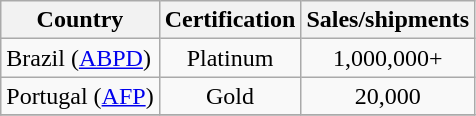<table class="wikitable">
<tr>
<th align="left">Country</th>
<th align="left">Certification</th>
<th align="left">Sales/shipments</th>
</tr>
<tr>
<td align="left">Brazil (<a href='#'>ABPD</a>)</td>
<td style="text-align:center;">Platinum</td>
<td style="text-align:center;">1,000,000+</td>
</tr>
<tr>
<td align="left">Portugal (<a href='#'>AFP</a>)</td>
<td style="text-align:center;">Gold</td>
<td style="text-align:center;">20,000</td>
</tr>
<tr>
</tr>
</table>
